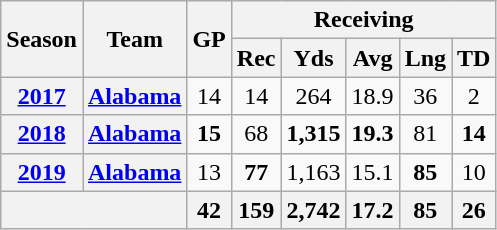<table class="wikitable" style="text-align:center;">
<tr>
<th rowspan="2">Season</th>
<th rowspan="2">Team</th>
<th rowspan="2">GP</th>
<th colspan="5">Receiving</th>
</tr>
<tr>
<th>Rec</th>
<th>Yds</th>
<th>Avg</th>
<th>Lng</th>
<th>TD</th>
</tr>
<tr>
<th><a href='#'>2017</a></th>
<th><a href='#'>Alabama</a></th>
<td>14</td>
<td>14</td>
<td>264</td>
<td>18.9</td>
<td>36</td>
<td>2</td>
</tr>
<tr>
<th><a href='#'>2018</a></th>
<th><a href='#'>Alabama</a></th>
<td><strong>15</strong></td>
<td>68</td>
<td><strong>1,315</strong></td>
<td><strong>19.3</strong></td>
<td>81</td>
<td><strong>14</strong></td>
</tr>
<tr>
<th><a href='#'>2019</a></th>
<th><a href='#'>Alabama</a></th>
<td>13</td>
<td><strong>77</strong></td>
<td>1,163</td>
<td>15.1</td>
<td><strong>85</strong></td>
<td>10</td>
</tr>
<tr>
<th colspan="2"></th>
<th>42</th>
<th>159</th>
<th>2,742</th>
<th>17.2</th>
<th>85</th>
<th>26</th>
</tr>
</table>
